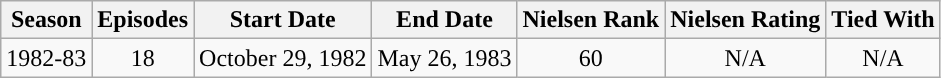<table class="wikitable" style="text-align: center">
<tr>
<th>Season</th>
<th>Episodes</th>
<th>Start Date</th>
<th>End Date</th>
<th>Nielsen Rank</th>
<th>Nielsen Rating</th>
<th>Tied With</th>
</tr>
<tr>
<td style="text-align:center">1982-83</td>
<td style="text-align:center">18</td>
<td style="text-align:center">October 29, 1982</td>
<td style="text-align:center">May 26, 1983</td>
<td style="text-align:center:">60</td>
<td style="text-align:center">N/A</td>
<td style="text-align:center">N/A</td>
</tr>
</table>
